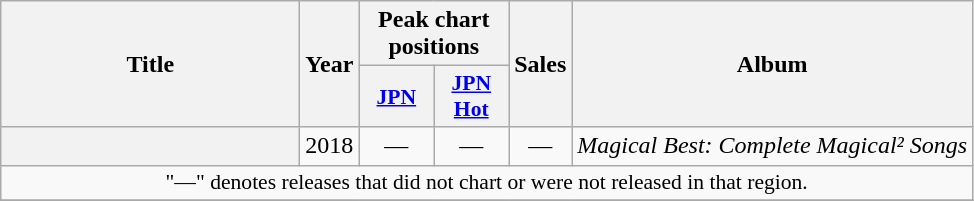<table class="wikitable plainrowheaders" style="text-align:center;">
<tr>
<th scope="col" rowspan="2" style="width:12em;">Title</th>
<th scope="col" rowspan="2">Year</th>
<th scope="col" colspan="2">Peak chart positions</th>
<th scope="col" rowspan="2">Sales</th>
<th scope="col" rowspan="2">Album</th>
</tr>
<tr>
<th scope="col" style="width:3em;font-size:90%;"><a href='#'>JPN</a></th>
<th scope="col" style="width:3em;font-size:90%;"><a href='#'>JPN<br>Hot</a></th>
</tr>
<tr>
<th scope="row"></th>
<td>2018</td>
<td>—</td>
<td>—</td>
<td>—</td>
<td><em>Magical Best: Complete Magical² Songs</em></td>
</tr>
<tr>
<td colspan="6" style="font-size:90%;">"—" denotes releases that did not chart or were not released in that region.</td>
</tr>
<tr>
</tr>
</table>
